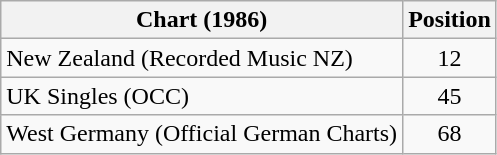<table class="wikitable sortable">
<tr>
<th>Chart (1986)</th>
<th>Position</th>
</tr>
<tr>
<td>New Zealand (Recorded Music NZ)</td>
<td align="center">12</td>
</tr>
<tr>
<td>UK Singles (OCC)</td>
<td align="center">45</td>
</tr>
<tr>
<td>West Germany (Official German Charts)</td>
<td align="center">68</td>
</tr>
</table>
